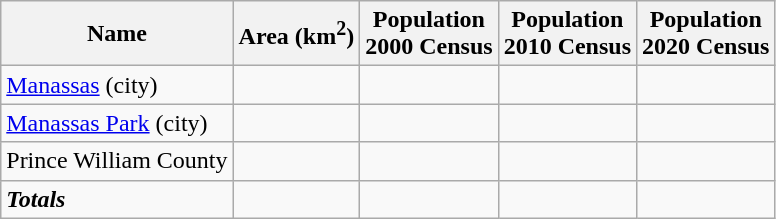<table class="wikitable sortable" style="margin-bottom: 0">
<tr>
<th>Name</th>
<th>Area (km<sup>2</sup>)</th>
<th>Population <br> 2000 Census</th>
<th>Population <br> 2010 Census</th>
<th>Population <br> 2020 Census</th>
</tr>
<tr>
<td><a href='#'>Manassas</a> (city)</td>
<td style="text-align:right;"></td>
<td style="text-align:right;"></td>
<td style="text-align:right;"></td>
<td style="text-align:right;"></td>
</tr>
<tr>
<td><a href='#'>Manassas Park</a> (city)</td>
<td style="text-align:right;"></td>
<td style="text-align:right;"></td>
<td style="text-align:right;"></td>
<td style="text-align:right;"></td>
</tr>
<tr>
<td>Prince William County</td>
<td style="text-align:right;"></td>
<td style="text-align:right;"></td>
<td style="text-align:right;"></td>
<td style="text-align:right;"></td>
</tr>
<tr>
<td><strong><em>Totals</em></strong></td>
<td style="text-align:right;"></td>
<td style="text-align:right;"></td>
<td style="text-align:right;"></td>
<td style="text-align:right;"></td>
</tr>
</table>
